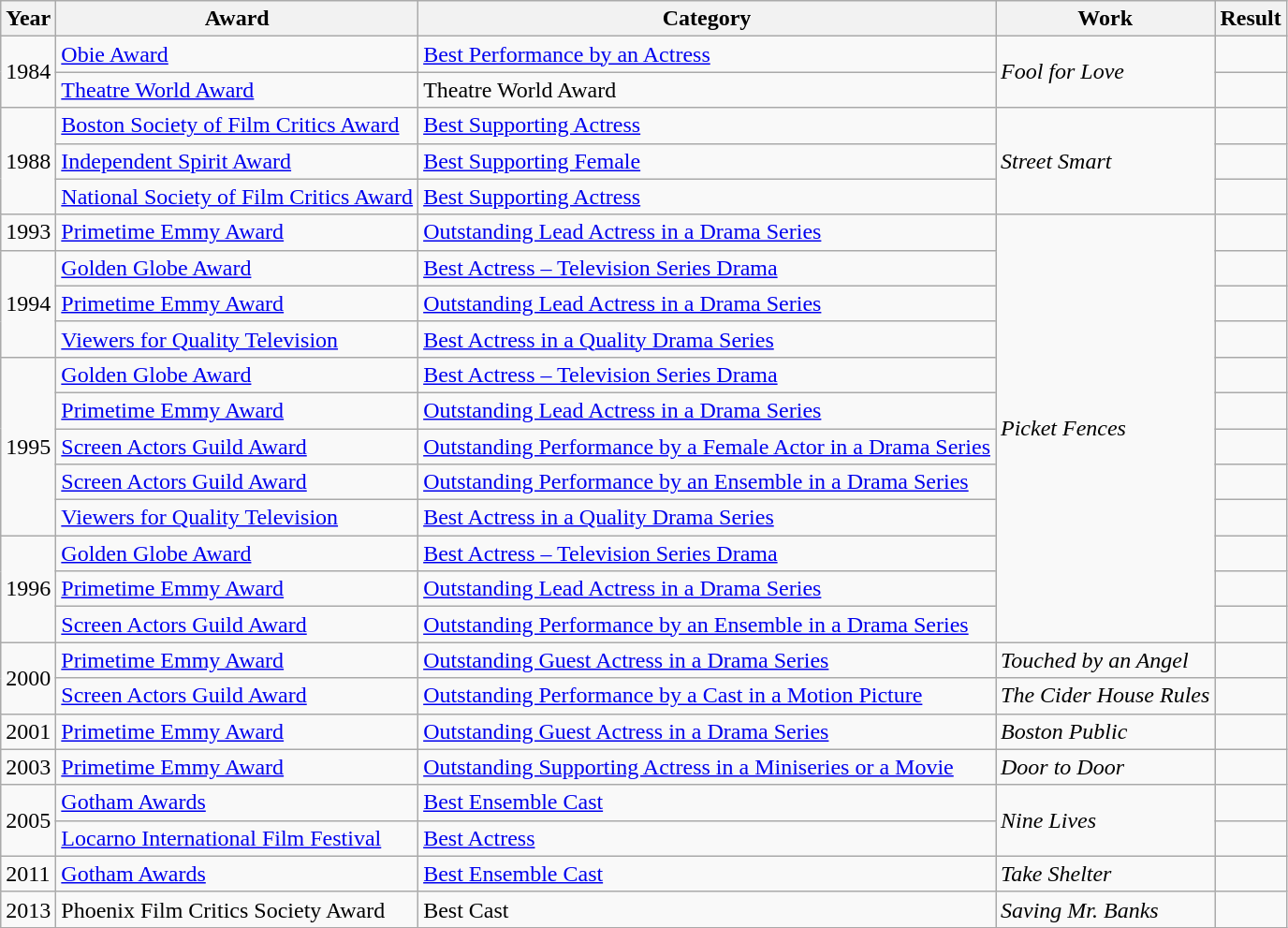<table class="wikitable">
<tr>
<th>Year</th>
<th>Award</th>
<th>Category</th>
<th>Work</th>
<th>Result</th>
</tr>
<tr>
<td rowspan="2">1984</td>
<td><a href='#'>Obie Award</a></td>
<td><a href='#'>Best Performance by an Actress</a></td>
<td rowspan="2"><em>Fool for Love</em></td>
<td></td>
</tr>
<tr>
<td><a href='#'>Theatre World Award</a></td>
<td>Theatre World Award</td>
<td></td>
</tr>
<tr>
<td rowspan="3">1988</td>
<td><a href='#'>Boston Society of Film Critics Award</a></td>
<td><a href='#'>Best Supporting Actress</a></td>
<td rowspan="3"><em>Street Smart</em></td>
<td></td>
</tr>
<tr>
<td><a href='#'>Independent Spirit Award</a></td>
<td><a href='#'>Best Supporting Female</a></td>
<td></td>
</tr>
<tr>
<td><a href='#'>National Society of Film Critics Award</a></td>
<td><a href='#'>Best Supporting Actress</a></td>
<td></td>
</tr>
<tr>
<td>1993</td>
<td><a href='#'>Primetime Emmy Award</a></td>
<td><a href='#'>Outstanding Lead Actress in a Drama Series</a></td>
<td rowspan="12"><em>Picket Fences</em></td>
<td></td>
</tr>
<tr>
<td rowspan="3">1994</td>
<td><a href='#'>Golden Globe Award</a></td>
<td><a href='#'>Best Actress – Television Series Drama</a></td>
<td></td>
</tr>
<tr>
<td><a href='#'>Primetime Emmy Award</a></td>
<td><a href='#'>Outstanding Lead Actress in a Drama Series</a></td>
<td></td>
</tr>
<tr>
<td><a href='#'>Viewers for Quality Television</a></td>
<td><a href='#'>Best Actress in a Quality Drama Series</a></td>
<td></td>
</tr>
<tr>
<td rowspan="5">1995</td>
<td><a href='#'>Golden Globe Award</a></td>
<td><a href='#'>Best Actress – Television Series Drama</a></td>
<td></td>
</tr>
<tr>
<td><a href='#'>Primetime Emmy Award</a></td>
<td><a href='#'>Outstanding Lead Actress in a Drama Series</a></td>
<td></td>
</tr>
<tr>
<td><a href='#'>Screen Actors Guild Award</a></td>
<td><a href='#'>Outstanding Performance by a Female Actor in a Drama Series</a></td>
<td></td>
</tr>
<tr>
<td><a href='#'>Screen Actors Guild Award</a></td>
<td><a href='#'>Outstanding Performance by an Ensemble in a Drama Series</a></td>
<td></td>
</tr>
<tr>
<td><a href='#'>Viewers for Quality Television</a></td>
<td><a href='#'>Best Actress in a Quality Drama Series</a></td>
<td></td>
</tr>
<tr>
<td rowspan="3">1996</td>
<td><a href='#'>Golden Globe Award</a></td>
<td><a href='#'>Best Actress – Television Series Drama</a></td>
<td></td>
</tr>
<tr>
<td><a href='#'>Primetime Emmy Award</a></td>
<td><a href='#'>Outstanding Lead Actress in a Drama Series</a></td>
<td></td>
</tr>
<tr>
<td><a href='#'>Screen Actors Guild Award</a></td>
<td><a href='#'>Outstanding Performance by an Ensemble in a Drama Series</a></td>
<td></td>
</tr>
<tr>
<td rowspan="2">2000</td>
<td><a href='#'>Primetime Emmy Award</a></td>
<td><a href='#'>Outstanding Guest Actress in a Drama Series</a></td>
<td><em>Touched by an Angel</em></td>
<td></td>
</tr>
<tr>
<td><a href='#'>Screen Actors Guild Award</a></td>
<td><a href='#'>Outstanding Performance by a Cast in a Motion Picture</a></td>
<td><em>The Cider House Rules</em></td>
<td></td>
</tr>
<tr>
<td>2001</td>
<td><a href='#'>Primetime Emmy Award</a></td>
<td><a href='#'>Outstanding Guest Actress in a Drama Series</a></td>
<td><em>Boston Public</em></td>
<td></td>
</tr>
<tr>
<td>2003</td>
<td><a href='#'>Primetime Emmy Award</a></td>
<td><a href='#'>Outstanding Supporting Actress in a Miniseries or a Movie</a></td>
<td><em>Door to Door</em></td>
<td></td>
</tr>
<tr>
<td rowspan="2">2005</td>
<td><a href='#'>Gotham Awards</a></td>
<td><a href='#'>Best Ensemble Cast</a></td>
<td rowspan="2"><em>Nine Lives</em></td>
<td></td>
</tr>
<tr>
<td><a href='#'>Locarno International Film Festival</a></td>
<td><a href='#'>Best Actress</a></td>
<td></td>
</tr>
<tr>
<td>2011</td>
<td><a href='#'>Gotham Awards</a></td>
<td><a href='#'>Best Ensemble Cast</a></td>
<td><em>Take Shelter</em></td>
<td></td>
</tr>
<tr>
<td>2013</td>
<td>Phoenix Film Critics Society Award</td>
<td>Best Cast</td>
<td><em>Saving Mr. Banks</em></td>
<td></td>
</tr>
</table>
